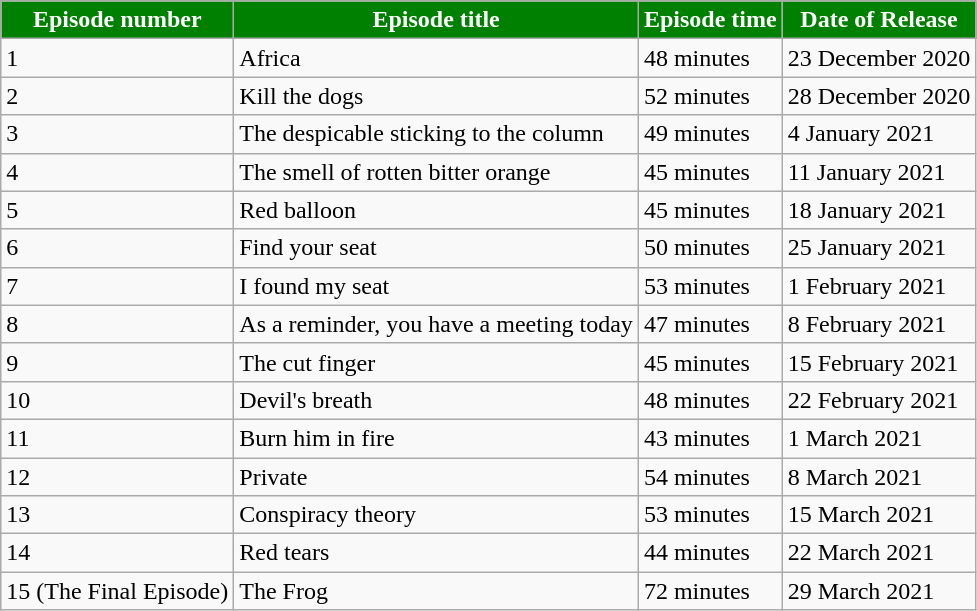<table class="wikitable sortable">
<tr>
<th style="background:green; color:white">Episode number</th>
<th style="background:green; color:white">Episode title</th>
<th style="background:green; color:white">Episode time</th>
<th style="background:green; color:white">Date of Release</th>
</tr>
<tr>
<td>1</td>
<td>Africa</td>
<td>48 minutes</td>
<td>23 December 2020</td>
</tr>
<tr>
<td>2</td>
<td>Kill the dogs</td>
<td>52 minutes</td>
<td>28 December 2020</td>
</tr>
<tr>
<td>3</td>
<td>The despicable sticking to the column</td>
<td>49 minutes</td>
<td>4 January 2021</td>
</tr>
<tr>
<td>4</td>
<td>The smell of rotten bitter orange</td>
<td>45 minutes</td>
<td>11 January 2021</td>
</tr>
<tr>
<td>5</td>
<td>Red balloon</td>
<td>45 minutes</td>
<td>18 January 2021</td>
</tr>
<tr>
<td>6</td>
<td>Find your seat</td>
<td>50 minutes</td>
<td>25 January 2021</td>
</tr>
<tr>
<td>7</td>
<td>I found my seat</td>
<td>53 minutes</td>
<td>1 February 2021</td>
</tr>
<tr>
<td>8</td>
<td>As a reminder, you have a meeting today</td>
<td>47 minutes</td>
<td>8 February 2021</td>
</tr>
<tr>
<td>9</td>
<td>The cut finger</td>
<td>45 minutes</td>
<td>15 February 2021</td>
</tr>
<tr>
<td>10</td>
<td>Devil's breath</td>
<td>48 minutes</td>
<td>22 February 2021</td>
</tr>
<tr>
<td>11</td>
<td>Burn him in fire</td>
<td>43 minutes</td>
<td>1 March 2021</td>
</tr>
<tr>
<td>12</td>
<td>Private</td>
<td>54 minutes</td>
<td>8 March 2021</td>
</tr>
<tr>
<td>13</td>
<td>Conspiracy theory</td>
<td>53 minutes</td>
<td>15 March 2021</td>
</tr>
<tr>
<td>14</td>
<td>Red tears</td>
<td>44 minutes</td>
<td>22 March 2021</td>
</tr>
<tr>
<td>15 (The Final Episode)</td>
<td>The Frog</td>
<td>72 minutes</td>
<td>29 March 2021</td>
</tr>
</table>
